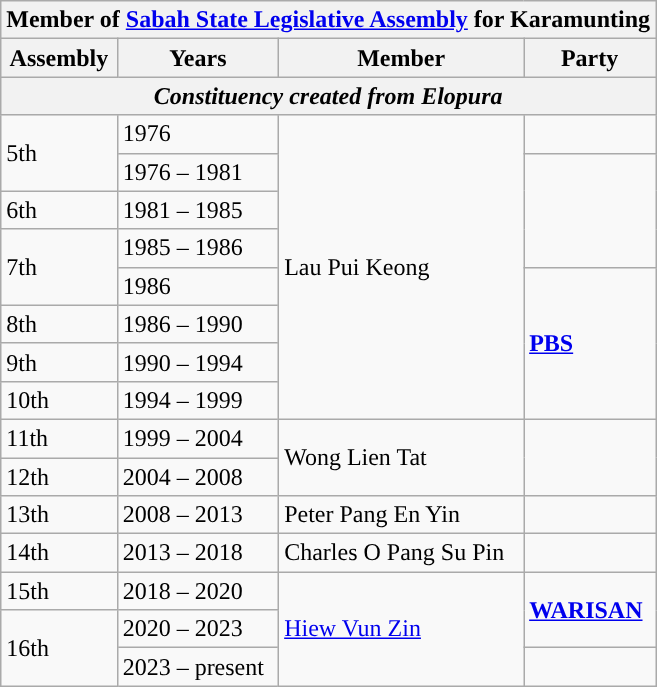<table class="wikitable">
<tr>
<th colspan="4">Member of <a href='#'>Sabah State Legislative Assembly</a> for Karamunting</th>
</tr>
<tr>
<th>Assembly</th>
<th>Years</th>
<th>Member</th>
<th>Party</th>
</tr>
<tr>
<th colspan="4" align="center"><em>Constituency created from Elopura</em></th>
</tr>
<tr>
<td rowspan="2">5th</td>
<td>1976</td>
<td rowspan="8">Lau Pui Keong</td>
<td></td>
</tr>
<tr>
<td>1976 – 1981</td>
<td rowspan="3"></td>
</tr>
<tr>
<td>6th</td>
<td>1981 – 1985</td>
</tr>
<tr>
<td rowspan="2">7th</td>
<td>1985 – 1986</td>
</tr>
<tr>
<td>1986</td>
<td rowspan="4"><strong><a href='#'>PBS</a></strong></td>
</tr>
<tr>
<td>8th</td>
<td>1986 – 1990</td>
</tr>
<tr>
<td>9th</td>
<td>1990 – 1994</td>
</tr>
<tr>
<td>10th</td>
<td>1994 – 1999</td>
</tr>
<tr>
<td>11th</td>
<td>1999 – 2004</td>
<td rowspan="2">Wong Lien Tat</td>
<td rowspan="2"></td>
</tr>
<tr>
<td>12th</td>
<td>2004 – 2008</td>
</tr>
<tr>
<td>13th</td>
<td>2008 – 2013</td>
<td>Peter Pang En Yin</td>
<td></td>
</tr>
<tr>
<td>14th</td>
<td>2013 – 2018</td>
<td>Charles O Pang Su Pin</td>
<td></td>
</tr>
<tr>
<td>15th</td>
<td>2018 – 2020</td>
<td rowspan="3"><a href='#'>Hiew Vun Zin</a></td>
<td rowspan="2"><strong><a href='#'>WARISAN</a></strong></td>
</tr>
<tr>
<td rowspan="2">16th</td>
<td>2020 – 2023</td>
</tr>
<tr>
<td>2023 – present</td>
<td></td>
</tr>
</table>
